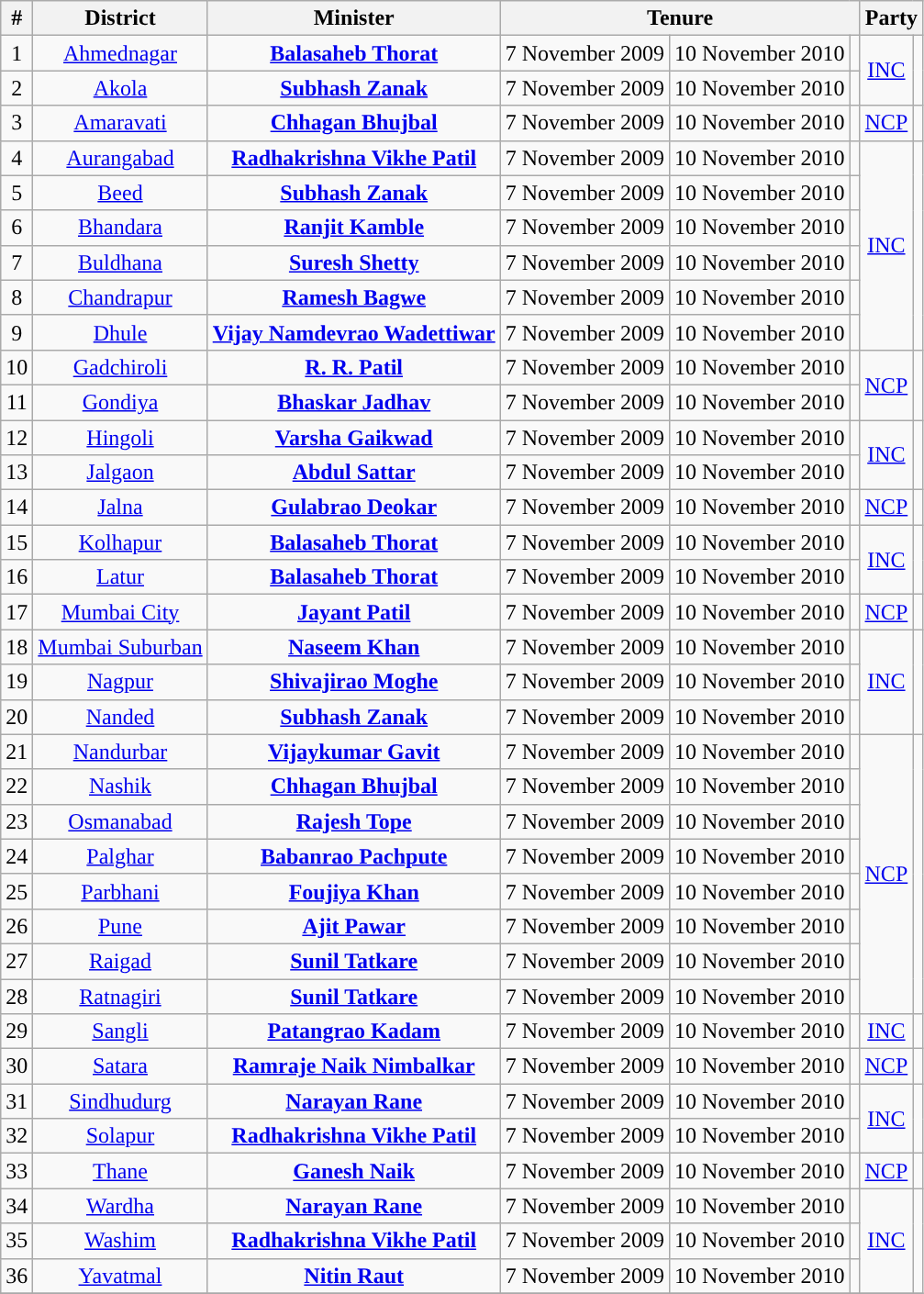<table class="wikitable"style=text-align:center>
<tr>
<th>#</th>
<th>District</th>
<th>Minister</th>
<th colspan="3" scope="col">Tenure</th>
<th colspan="2" scope="col">Party</th>
</tr>
<tr>
<td>1</td>
<td><a href='#'>Ahmednagar</a></td>
<td><strong><a href='#'>Balasaheb Thorat</a></strong></td>
<td>7 November 2009</td>
<td>10 November 2010</td>
<td></td>
<td rowspan="2"><a href='#'>INC</a></td>
<td rowspan="2" style="background-color:"></td>
</tr>
<tr>
<td>2</td>
<td><a href='#'>Akola</a></td>
<td><strong><a href='#'>Subhash Zanak</a></strong></td>
<td>7 November 2009</td>
<td>10 November 2010</td>
<td></td>
</tr>
<tr>
<td>3</td>
<td><a href='#'>Amaravati</a></td>
<td><strong><a href='#'>Chhagan Bhujbal</a></strong> <br></td>
<td>7 November 2009</td>
<td>10 November 2010</td>
<td></td>
<td rowspan="1"><a href='#'>NCP</a></td>
<td rowspan="1" style="background-color:"></td>
</tr>
<tr>
<td>4</td>
<td><a href='#'>Aurangabad</a></td>
<td><strong><a href='#'>Radhakrishna Vikhe Patil</a></strong></td>
<td>7 November 2009</td>
<td>10 November 2010</td>
<td></td>
<td rowspan="6"><a href='#'>INC</a></td>
<td rowspan="6" style="background-color:"></td>
</tr>
<tr>
<td>5</td>
<td><a href='#'>Beed</a></td>
<td><strong><a href='#'>Subhash Zanak</a></strong></td>
<td>7 November 2009</td>
<td>10 November 2010</td>
<td></td>
</tr>
<tr>
<td>6</td>
<td><a href='#'>Bhandara</a></td>
<td><strong><a href='#'>Ranjit Kamble</a></strong></td>
<td>7 November 2009</td>
<td>10 November 2010</td>
<td></td>
</tr>
<tr>
<td>7</td>
<td><a href='#'>Buldhana</a></td>
<td><strong><a href='#'>Suresh Shetty</a></strong></td>
<td>7 November 2009</td>
<td>10 November 2010</td>
<td></td>
</tr>
<tr>
<td>8</td>
<td><a href='#'>Chandrapur</a></td>
<td><strong><a href='#'>Ramesh Bagwe</a></strong></td>
<td>7 November 2009</td>
<td>10 November 2010</td>
<td></td>
</tr>
<tr>
<td>9</td>
<td><a href='#'>Dhule</a></td>
<td><strong><a href='#'>Vijay Namdevrao Wadettiwar</a></strong></td>
<td>7 November 2009</td>
<td>10 November 2010</td>
<td></td>
</tr>
<tr>
<td>10</td>
<td><a href='#'>Gadchiroli</a></td>
<td><strong><a href='#'>R. R. Patil</a></strong></td>
<td>7 November 2009</td>
<td>10 November 2010</td>
<td></td>
<td rowspan="2"><a href='#'>NCP</a></td>
<td rowspan="2" style="background-color:"></td>
</tr>
<tr>
<td>11</td>
<td><a href='#'>Gondiya</a></td>
<td><strong><a href='#'>Bhaskar Jadhav</a></strong></td>
<td>7 November 2009</td>
<td>10 November 2010</td>
<td></td>
</tr>
<tr>
<td>12</td>
<td><a href='#'>Hingoli</a></td>
<td><strong><a href='#'>Varsha Gaikwad</a></strong></td>
<td>7 November 2009</td>
<td>10 November 2010</td>
<td></td>
<td rowspan="2"><a href='#'>INC</a></td>
<td rowspan="2" style="background-color:"></td>
</tr>
<tr>
<td>13</td>
<td><a href='#'>Jalgaon</a></td>
<td><strong><a href='#'>Abdul Sattar</a></strong></td>
<td>7 November 2009</td>
<td>10 November 2010</td>
<td></td>
</tr>
<tr>
<td>14</td>
<td><a href='#'>Jalna</a></td>
<td><strong><a href='#'>Gulabrao Deokar</a></strong></td>
<td>7 November 2009</td>
<td>10 November 2010</td>
<td></td>
<td rowspan="1"><a href='#'>NCP</a></td>
<td rowspan="1" style="background-color:"></td>
</tr>
<tr>
<td>15</td>
<td><a href='#'>Kolhapur</a></td>
<td><strong><a href='#'>Balasaheb Thorat</a></strong></td>
<td>7 November 2009</td>
<td>10 November 2010</td>
<td></td>
<td rowspan="2"><a href='#'>INC</a></td>
<td rowspan="2" style="background-color:"></td>
</tr>
<tr>
<td>16</td>
<td><a href='#'>Latur</a></td>
<td><strong><a href='#'>Balasaheb Thorat</a></strong></td>
<td>7 November 2009</td>
<td>10 November 2010</td>
<td></td>
</tr>
<tr>
<td>17</td>
<td><a href='#'>Mumbai City</a></td>
<td><strong><a href='#'>Jayant Patil</a></strong></td>
<td>7 November 2009</td>
<td>10 November 2010</td>
<td></td>
<td rowspan="1"><a href='#'>NCP</a></td>
<td rowspan="1" style="background-color:"></td>
</tr>
<tr>
<td>18</td>
<td><a href='#'>Mumbai Suburban</a></td>
<td><strong><a href='#'>Naseem Khan</a></strong></td>
<td>7 November 2009</td>
<td>10 November 2010</td>
<td></td>
<td rowspan="3"><a href='#'>INC</a></td>
<td rowspan="3" style="background-color:"></td>
</tr>
<tr>
<td>19</td>
<td><a href='#'>Nagpur</a></td>
<td><strong><a href='#'>Shivajirao Moghe</a></strong></td>
<td>7 November 2009</td>
<td>10 November 2010</td>
<td></td>
</tr>
<tr>
<td>20</td>
<td><a href='#'>Nanded</a></td>
<td><strong><a href='#'>Subhash Zanak</a></strong></td>
<td>7 November 2009</td>
<td>10 November 2010</td>
<td></td>
</tr>
<tr>
<td>21</td>
<td><a href='#'>Nandurbar</a></td>
<td><strong><a href='#'>Vijaykumar Gavit</a></strong></td>
<td>7 November 2009</td>
<td>10 November 2010</td>
<td></td>
<td rowspan="8"><a href='#'>NCP</a></td>
<td rowspan="8" style="background-color:"></td>
</tr>
<tr>
<td>22</td>
<td><a href='#'>Nashik</a></td>
<td><strong><a href='#'>Chhagan Bhujbal</a></strong><br></td>
<td>7 November 2009</td>
<td>10 November 2010</td>
<td></td>
</tr>
<tr>
<td>23</td>
<td><a href='#'>Osmanabad</a></td>
<td><strong><a href='#'>Rajesh Tope</a></strong></td>
<td>7 November 2009</td>
<td>10 November 2010</td>
<td></td>
</tr>
<tr>
<td>24</td>
<td><a href='#'>Palghar</a></td>
<td><strong><a href='#'>Babanrao Pachpute</a></strong></td>
<td>7 November 2009</td>
<td>10 November 2010</td>
<td></td>
</tr>
<tr>
<td>25</td>
<td><a href='#'>Parbhani</a></td>
<td><strong><a href='#'>Foujiya Khan</a></strong></td>
<td>7 November 2009</td>
<td>10 November 2010</td>
<td></td>
</tr>
<tr>
<td>26</td>
<td><a href='#'>Pune</a></td>
<td><strong><a href='#'>Ajit Pawar</a></strong></td>
<td>7 November 2009</td>
<td>10 November 2010</td>
<td></td>
</tr>
<tr>
<td>27</td>
<td><a href='#'>Raigad</a></td>
<td><strong><a href='#'>Sunil Tatkare</a></strong></td>
<td>7 November 2009</td>
<td>10 November 2010</td>
<td></td>
</tr>
<tr>
<td>28</td>
<td><a href='#'>Ratnagiri</a></td>
<td><strong><a href='#'>Sunil Tatkare</a></strong></td>
<td>7 November 2009</td>
<td>10 November 2010</td>
<td></td>
</tr>
<tr>
<td>29</td>
<td><a href='#'>Sangli</a></td>
<td><strong><a href='#'>Patangrao Kadam</a></strong></td>
<td>7 November 2009</td>
<td>10 November 2010</td>
<td></td>
<td rowspan="1"><a href='#'>INC</a></td>
<td rowspan="1" style="background-color:"></td>
</tr>
<tr>
<td>30</td>
<td><a href='#'>Satara</a></td>
<td><strong><a href='#'>Ramraje Naik Nimbalkar</a></strong></td>
<td>7 November 2009</td>
<td>10 November 2010</td>
<td></td>
<td rowspan="1"><a href='#'>NCP</a></td>
<td rowspan="1" style="background-color:"></td>
</tr>
<tr>
<td>31</td>
<td><a href='#'>Sindhudurg</a></td>
<td><strong><a href='#'>Narayan Rane</a></strong></td>
<td>7 November 2009</td>
<td>10 November 2010</td>
<td></td>
<td rowspan="2"><a href='#'>INC</a></td>
<td rowspan="2" style="background-color:"></td>
</tr>
<tr>
<td>32</td>
<td><a href='#'>Solapur</a></td>
<td><strong><a href='#'>Radhakrishna Vikhe Patil</a></strong></td>
<td>7 November 2009</td>
<td>10 November 2010</td>
<td></td>
</tr>
<tr>
<td>33</td>
<td><a href='#'>Thane</a></td>
<td><strong><a href='#'>Ganesh Naik</a></strong></td>
<td>7 November 2009</td>
<td>10 November 2010</td>
<td></td>
<td rowspan="1"><a href='#'>NCP</a></td>
<td rowspan="1" style="background-color:"></td>
</tr>
<tr>
<td>34</td>
<td><a href='#'>Wardha</a></td>
<td><strong><a href='#'>Narayan Rane</a></strong></td>
<td>7 November 2009</td>
<td>10 November 2010</td>
<td></td>
<td rowspan="3"><a href='#'>INC</a></td>
<td rowspan="3" style="background-color:"></td>
</tr>
<tr>
<td>35</td>
<td><a href='#'>Washim</a></td>
<td><strong><a href='#'>Radhakrishna Vikhe Patil</a></strong></td>
<td>7 November 2009</td>
<td>10 November 2010</td>
<td></td>
</tr>
<tr>
<td>36</td>
<td><a href='#'>Yavatmal</a></td>
<td><strong><a href='#'>Nitin Raut</a></strong></td>
<td>7 November 2009</td>
<td>10 November 2010</td>
<td></td>
</tr>
<tr>
</tr>
</table>
